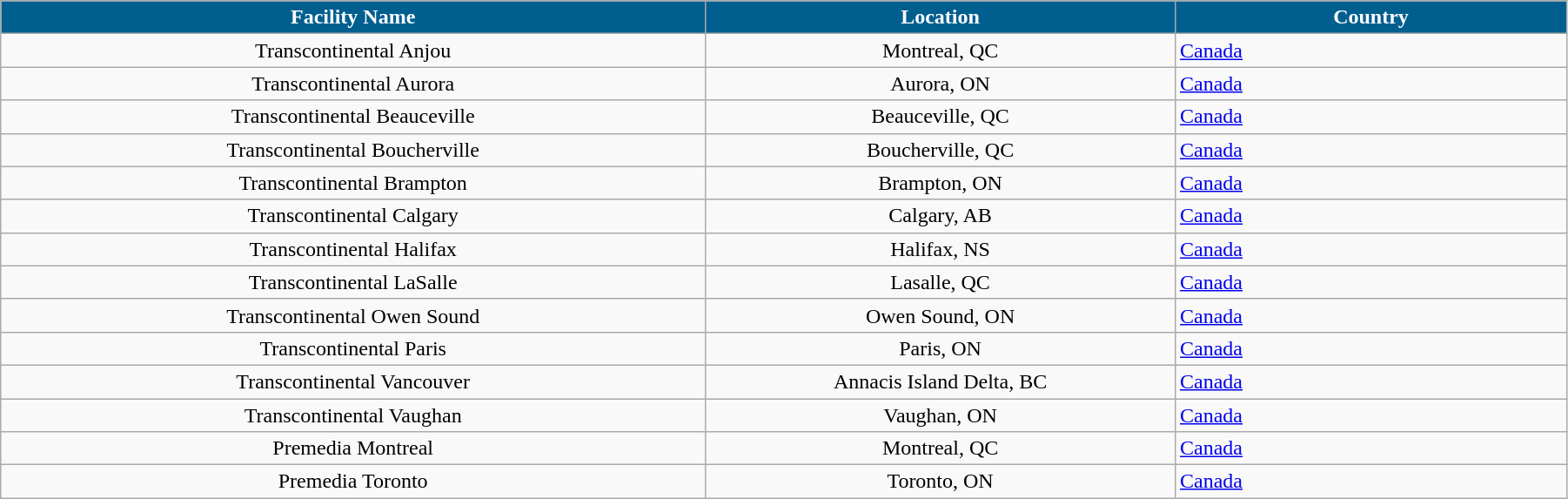<table class="wikitable" width="95%">
<tr style="font-weight:bold; text-align:center; background-color:#dae8fc;">
<th style="text-align:center; width:45%; background-color: #005F8F; color: #ffffff"">Facility Name</th>
<th style="text-align:center; width:30%; background-color: #005F8F; color: #ffffff"">Location</th>
<th style="text-align:center; width:25%; background-color: #005F8F; color: #ffffff"">Country</th>
</tr>
<tr>
<td style="text-align:center;">Transcontinental Anjou</td>
<td style="text-align:center;">Montreal, QC</td>
<td style="text-align:left;"> <a href='#'>Canada</a></td>
</tr>
<tr>
<td style="text-align:center;">Transcontinental Aurora</td>
<td style="text-align:center;">Aurora, ON</td>
<td style="text-align:left;"> <a href='#'>Canada</a></td>
</tr>
<tr>
<td style="text-align:center;">Transcontinental Beauceville</td>
<td style="text-align:center;">Beauceville, QC</td>
<td style="text-align:left;"> <a href='#'>Canada</a></td>
</tr>
<tr>
<td style="text-align:center;">Transcontinental Boucherville</td>
<td style="text-align:center;">Boucherville, QC</td>
<td style="text-align:left;"> <a href='#'>Canada</a></td>
</tr>
<tr>
<td style="text-align:center;">Transcontinental Brampton</td>
<td style="text-align:center;">Brampton, ON</td>
<td style="text-align:left;"> <a href='#'>Canada</a></td>
</tr>
<tr>
<td style="text-align:center;">Transcontinental Calgary</td>
<td style="text-align:center;">Calgary, AB</td>
<td style="text-align:left;"> <a href='#'>Canada</a></td>
</tr>
<tr>
<td style="text-align:center;">Transcontinental Halifax</td>
<td style="text-align:center;">Halifax, NS</td>
<td style="text-align:left;"> <a href='#'>Canada</a></td>
</tr>
<tr>
<td style="text-align:center;">Transcontinental LaSalle</td>
<td style="text-align:center;">Lasalle, QC</td>
<td style="text-align:left;"> <a href='#'>Canada</a></td>
</tr>
<tr>
<td style="text-align:center;">Transcontinental Owen Sound</td>
<td style="text-align:center;">Owen Sound, ON</td>
<td style="text-align:left;"> <a href='#'>Canada</a></td>
</tr>
<tr>
<td style="text-align:center;">Transcontinental Paris</td>
<td style="text-align:center;">Paris, ON</td>
<td style="text-align:left;"> <a href='#'>Canada</a></td>
</tr>
<tr>
<td style="text-align:center;">Transcontinental Vancouver</td>
<td style="text-align:center;">Annacis Island Delta, BC</td>
<td style="text-align:left;"> <a href='#'>Canada</a></td>
</tr>
<tr>
<td style="text-align:center;">Transcontinental Vaughan</td>
<td style="text-align:center;">Vaughan, ON</td>
<td style="text-align:left;"> <a href='#'>Canada</a></td>
</tr>
<tr>
<td style="text-align:center;">Premedia Montreal</td>
<td style="text-align:center;">Montreal, QC</td>
<td style="text-align:left;"> <a href='#'>Canada</a></td>
</tr>
<tr>
<td style="text-align:center;">Premedia Toronto</td>
<td style="text-align:center;">Toronto, ON</td>
<td style="text-align:left;"> <a href='#'>Canada</a></td>
</tr>
</table>
